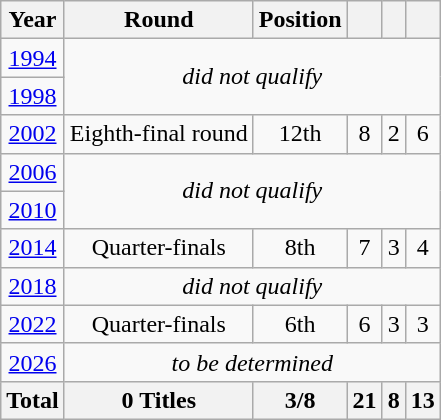<table class="wikitable" style="text-align: center;">
<tr>
<th>Year</th>
<th>Round</th>
<th>Position</th>
<th></th>
<th></th>
<th></th>
</tr>
<tr>
<td> <a href='#'>1994</a></td>
<td colspan="5" rowspan="2"><em>did not qualify</em></td>
</tr>
<tr>
<td> <a href='#'>1998</a></td>
</tr>
<tr>
<td> <a href='#'>2002</a></td>
<td>Eighth-final round</td>
<td>12th</td>
<td>8</td>
<td>2</td>
<td>6</td>
</tr>
<tr>
<td> <a href='#'>2006</a></td>
<td colspan="5" rowspan="2"><em>did not qualify</em></td>
</tr>
<tr>
<td> <a href='#'>2010</a></td>
</tr>
<tr>
<td> <a href='#'>2014</a></td>
<td>Quarter-finals</td>
<td>8th</td>
<td>7</td>
<td>3</td>
<td>4</td>
</tr>
<tr>
<td> <a href='#'>2018</a></td>
<td colspan="5"><em>did not qualify</em></td>
</tr>
<tr>
<td> <a href='#'>2022</a></td>
<td>Quarter-finals</td>
<td>6th</td>
<td>6</td>
<td>3</td>
<td>3</td>
</tr>
<tr>
<td> <a href='#'>2026</a></td>
<td colspan="5"><em>to be determined</em></td>
</tr>
<tr>
<th>Total</th>
<th>0 Titles</th>
<th>3/8</th>
<th>21</th>
<th>8</th>
<th>13</th>
</tr>
</table>
